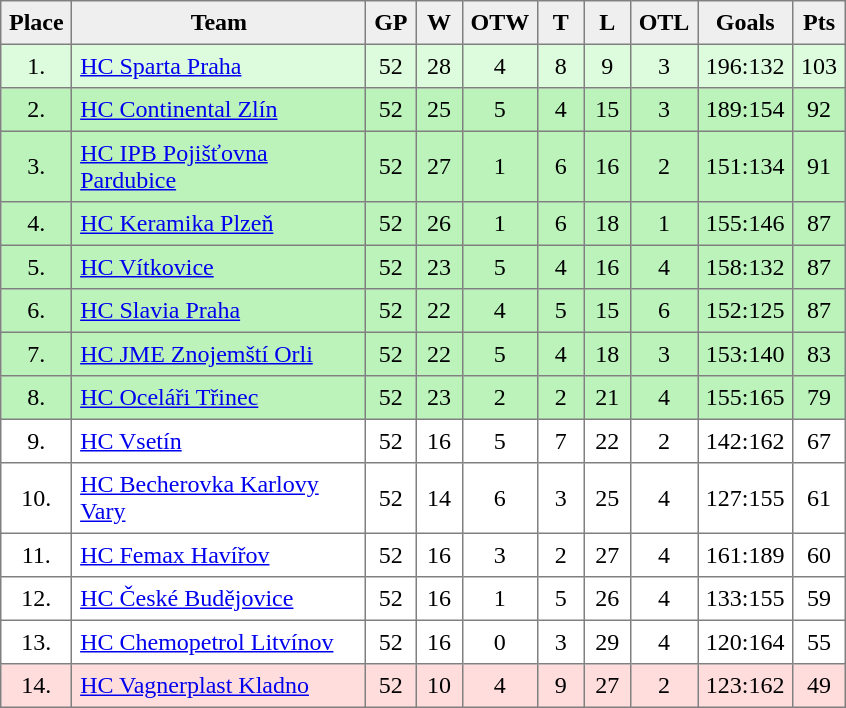<table style=border-collapse:collapse border=1 cellspacing=0 cellpadding=5>
<tr align="center" bgcolor="#efefef">
<th width="20">Place</th>
<th width="185">Team</th>
<th width="20">GP</th>
<th width="20">W</th>
<th width="20">OTW</th>
<th width="20">T</th>
<th width="20">L</th>
<th width="20">OTL</th>
<th width="40">Goals</th>
<th width="20">Pts</th>
</tr>
<tr style="text-align:center;background:#DDFCDD">
<td>1.</td>
<td align="left"><a href='#'>HC Sparta Praha</a></td>
<td>52</td>
<td>28</td>
<td>4</td>
<td>8</td>
<td>9</td>
<td>3</td>
<td>196:132</td>
<td>103</td>
</tr>
<tr style="text-align:center;background:#BBF3BB">
<td>2.</td>
<td align="left"><a href='#'>HC Continental Zlín</a></td>
<td>52</td>
<td>25</td>
<td>5</td>
<td>4</td>
<td>15</td>
<td>3</td>
<td>189:154</td>
<td>92</td>
</tr>
<tr style="text-align:center;background:#BBF3BB">
<td>3.</td>
<td align="left"><a href='#'>HC IPB Pojišťovna Pardubice</a></td>
<td>52</td>
<td>27</td>
<td>1</td>
<td>6</td>
<td>16</td>
<td>2</td>
<td>151:134</td>
<td>91</td>
</tr>
<tr style="text-align:center;background:#BBF3BB">
<td>4.</td>
<td align="left"><a href='#'>HC Keramika Plzeň</a></td>
<td>52</td>
<td>26</td>
<td>1</td>
<td>6</td>
<td>18</td>
<td>1</td>
<td>155:146</td>
<td>87</td>
</tr>
<tr style="text-align:center;background:#BBF3BB">
<td>5.</td>
<td align="left"><a href='#'>HC Vítkovice</a></td>
<td>52</td>
<td>23</td>
<td>5</td>
<td>4</td>
<td>16</td>
<td>4</td>
<td>158:132</td>
<td>87</td>
</tr>
<tr style="text-align:center;background:#BBF3BB">
<td>6.</td>
<td align="left"><a href='#'>HC Slavia Praha</a></td>
<td>52</td>
<td>22</td>
<td>4</td>
<td>5</td>
<td>15</td>
<td>6</td>
<td>152:125</td>
<td>87</td>
</tr>
<tr style="text-align:center;background:#BBF3BB">
<td>7.</td>
<td align="left"><a href='#'>HC JME Znojemští Orli</a></td>
<td>52</td>
<td>22</td>
<td>5</td>
<td>4</td>
<td>18</td>
<td>3</td>
<td>153:140</td>
<td>83</td>
</tr>
<tr style="text-align:center;background:#BBF3BB">
<td>8.</td>
<td align="left"><a href='#'>HC Oceláři Třinec</a></td>
<td>52</td>
<td>23</td>
<td>2</td>
<td>2</td>
<td>21</td>
<td>4</td>
<td>155:165</td>
<td>79</td>
</tr>
<tr align="center">
<td>9.</td>
<td align="left"><a href='#'>HC Vsetín</a></td>
<td>52</td>
<td>16</td>
<td>5</td>
<td>7</td>
<td>22</td>
<td>2</td>
<td>142:162</td>
<td>67</td>
</tr>
<tr align="center">
<td>10.</td>
<td align="left"><a href='#'>HC Becherovka Karlovy Vary</a></td>
<td>52</td>
<td>14</td>
<td>6</td>
<td>3</td>
<td>25</td>
<td>4</td>
<td>127:155</td>
<td>61</td>
</tr>
<tr align="center">
<td>11.</td>
<td align="left"><a href='#'>HC Femax Havířov</a></td>
<td>52</td>
<td>16</td>
<td>3</td>
<td>2</td>
<td>27</td>
<td>4</td>
<td>161:189</td>
<td>60</td>
</tr>
<tr align="center">
<td>12.</td>
<td align="left"><a href='#'>HC České Budějovice</a></td>
<td>52</td>
<td>16</td>
<td>1</td>
<td>5</td>
<td>26</td>
<td>4</td>
<td>133:155</td>
<td>59</td>
</tr>
<tr align="center">
<td>13.</td>
<td align="left"><a href='#'>HC Chemopetrol Litvínov</a></td>
<td>52</td>
<td>16</td>
<td>0</td>
<td>3</td>
<td>29</td>
<td>4</td>
<td>120:164</td>
<td>55</td>
</tr>
<tr style="text-align:center;background:#FFDDDD">
<td>14.</td>
<td align="left"><a href='#'>HC Vagnerplast Kladno</a></td>
<td>52</td>
<td>10</td>
<td>4</td>
<td>9</td>
<td>27</td>
<td>2</td>
<td>123:162</td>
<td>49</td>
</tr>
</table>
